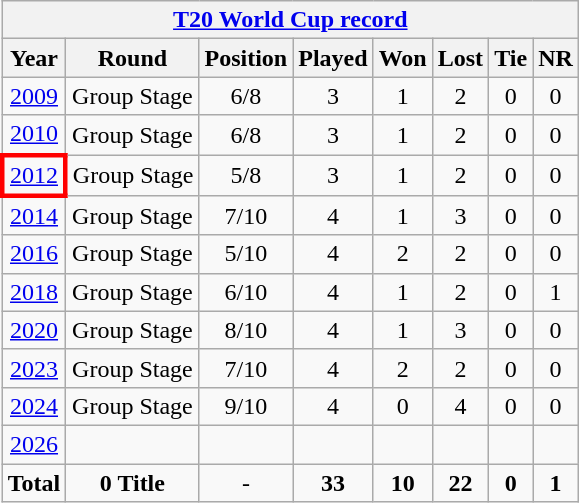<table class="wikitable" style="text-align: center; width=900px;">
<tr>
<th colspan=8><a href='#'>T20 World Cup record</a></th>
</tr>
<tr>
<th>Year</th>
<th>Round</th>
<th>Position</th>
<th>Played</th>
<th>Won</th>
<th>Lost</th>
<th>Tie</th>
<th>NR</th>
</tr>
<tr>
<td> <a href='#'>2009</a></td>
<td>Group Stage</td>
<td>6/8</td>
<td>3</td>
<td>1</td>
<td>2</td>
<td>0</td>
<td>0</td>
</tr>
<tr>
<td> <a href='#'>2010</a></td>
<td>Group Stage</td>
<td>6/8</td>
<td>3</td>
<td>1</td>
<td>2</td>
<td>0</td>
<td>0</td>
</tr>
<tr>
<td style="border: 3px solid red"> <a href='#'>2012</a></td>
<td>Group Stage</td>
<td>5/8</td>
<td>3</td>
<td>1</td>
<td>2</td>
<td>0</td>
<td>0</td>
</tr>
<tr>
<td> <a href='#'>2014</a></td>
<td>Group Stage</td>
<td>7/10</td>
<td>4</td>
<td>1</td>
<td>3</td>
<td>0</td>
<td>0</td>
</tr>
<tr>
<td> <a href='#'>2016</a></td>
<td>Group Stage</td>
<td>5/10</td>
<td>4</td>
<td>2</td>
<td>2</td>
<td>0</td>
<td>0</td>
</tr>
<tr>
<td> <a href='#'>2018</a></td>
<td>Group Stage</td>
<td>6/10</td>
<td>4</td>
<td>1</td>
<td>2</td>
<td>0</td>
<td>1</td>
</tr>
<tr>
<td> <a href='#'>2020</a></td>
<td>Group Stage</td>
<td>8/10</td>
<td>4</td>
<td>1</td>
<td>3</td>
<td>0</td>
<td>0</td>
</tr>
<tr>
<td> <a href='#'>2023</a></td>
<td>Group Stage</td>
<td>7/10</td>
<td>4</td>
<td>2</td>
<td>2</td>
<td>0</td>
<td>0</td>
</tr>
<tr>
<td> <a href='#'>2024</a></td>
<td>Group Stage</td>
<td>9/10</td>
<td>4</td>
<td>0</td>
<td>4</td>
<td>0</td>
<td>0</td>
</tr>
<tr>
<td> <a href='#'>2026</a></td>
<td></td>
<td></td>
<td></td>
<td></td>
<td></td>
<td></td>
</tr>
<tr>
<td><strong>Total</strong></td>
<td><strong>0 Title</strong></td>
<td>-</td>
<td><strong>33</strong></td>
<td><strong>10</strong></td>
<td><strong>22</strong></td>
<td><strong>0</strong></td>
<td><strong>1</strong></td>
</tr>
</table>
